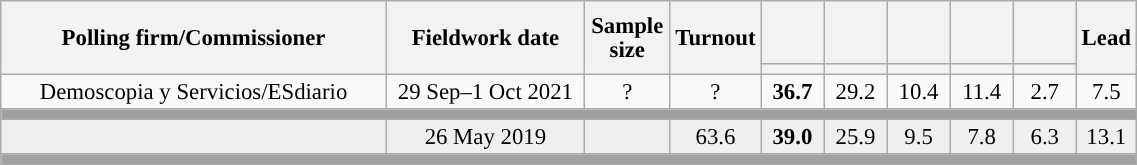<table class="wikitable collapsible collapsed" style="text-align:center; font-size:95%; line-height:16px;">
<tr style="height:42px;">
<th style="width:250px;" rowspan="2">Polling firm/Commissioner</th>
<th style="width:125px;" rowspan="2">Fieldwork date</th>
<th style="width:50px;" rowspan="2">Sample size</th>
<th style="width:45px;" rowspan="2">Turnout</th>
<th style="width:35px;"></th>
<th style="width:35px;"></th>
<th style="width:35px;"></th>
<th style="width:35px;"></th>
<th style="width:35px;"></th>
<th style="width:30px;" rowspan="2">Lead</th>
</tr>
<tr>
<th style="color:inherit;background:"></th>
<th style="color:inherit;background:"></th>
<th style="color:inherit;background:"></th>
<th style="color:inherit;background:"></th>
<th style="color:inherit;background:"></th>
</tr>
<tr>
<td>Demoscopia y Servicios/ESdiario</td>
<td>29 Sep–1 Oct 2021</td>
<td>?</td>
<td>?</td>
<td><strong>36.7</strong><br></td>
<td>29.2<br></td>
<td>10.4<br></td>
<td>11.4<br></td>
<td>2.7<br></td>
<td style="background:">7.5</td>
</tr>
<tr>
<td colspan="10" style="background:#A0A0A0"></td>
</tr>
<tr style="background:#EFEFEF;">
<td><strong></strong></td>
<td>26 May 2019</td>
<td></td>
<td>63.6</td>
<td><strong>39.0</strong><br></td>
<td>25.9<br></td>
<td>9.5<br></td>
<td>7.8<br></td>
<td>6.3<br></td>
<td style="background:">13.1</td>
</tr>
<tr>
<td colspan="10" style="background:#A0A0A0"></td>
</tr>
</table>
